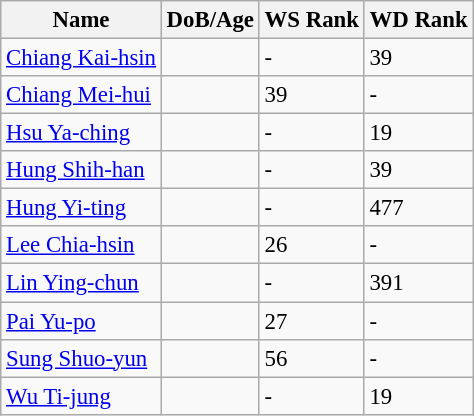<table class="wikitable" style="text-align: left; font-size:95%;">
<tr>
<th>Name</th>
<th>DoB/Age</th>
<th>WS Rank</th>
<th>WD Rank</th>
</tr>
<tr>
<td><a href='#'>Chiang Kai-hsin</a></td>
<td></td>
<td>-</td>
<td>39</td>
</tr>
<tr>
<td><a href='#'>Chiang Mei-hui</a></td>
<td></td>
<td>39</td>
<td>-</td>
</tr>
<tr>
<td><a href='#'>Hsu Ya-ching</a></td>
<td></td>
<td>-</td>
<td>19</td>
</tr>
<tr>
<td><a href='#'>Hung Shih-han</a></td>
<td></td>
<td>-</td>
<td>39</td>
</tr>
<tr>
<td><a href='#'>Hung Yi-ting</a></td>
<td></td>
<td>-</td>
<td>477</td>
</tr>
<tr>
<td><a href='#'>Lee Chia-hsin</a></td>
<td></td>
<td>26</td>
<td>-</td>
</tr>
<tr>
<td><a href='#'>Lin Ying-chun</a></td>
<td></td>
<td>-</td>
<td>391</td>
</tr>
<tr>
<td><a href='#'>Pai Yu-po</a></td>
<td></td>
<td>27</td>
<td>-</td>
</tr>
<tr>
<td><a href='#'>Sung Shuo-yun</a></td>
<td></td>
<td>56</td>
<td>-</td>
</tr>
<tr>
<td><a href='#'>Wu Ti-jung</a></td>
<td></td>
<td>-</td>
<td>19</td>
</tr>
</table>
